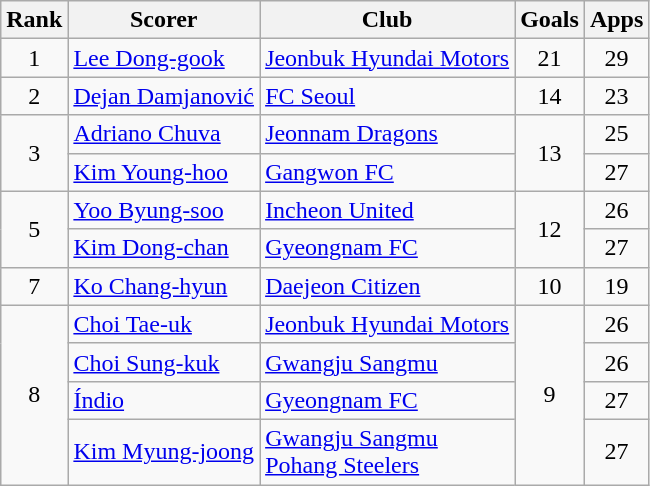<table class="wikitable">
<tr>
<th>Rank</th>
<th>Scorer</th>
<th>Club</th>
<th>Goals</th>
<th>Apps</th>
</tr>
<tr>
<td rowspan=1 align=center>1</td>
<td> <a href='#'>Lee Dong-gook</a></td>
<td><a href='#'>Jeonbuk Hyundai Motors</a></td>
<td rowspan=1 align=center>21</td>
<td align=center>29</td>
</tr>
<tr>
<td rowspan=1 align=center>2</td>
<td> <a href='#'>Dejan Damjanović</a></td>
<td><a href='#'>FC Seoul</a></td>
<td rowspan=1 align=center>14</td>
<td align=center>23</td>
</tr>
<tr>
<td rowspan=2 align=center>3</td>
<td> <a href='#'>Adriano Chuva</a></td>
<td><a href='#'>Jeonnam Dragons</a></td>
<td rowspan=2 align=center>13</td>
<td align=center>25</td>
</tr>
<tr>
<td> <a href='#'>Kim Young-hoo</a></td>
<td><a href='#'>Gangwon FC</a></td>
<td align=center>27</td>
</tr>
<tr>
<td rowspan=2 align=center>5</td>
<td> <a href='#'>Yoo Byung-soo</a></td>
<td><a href='#'>Incheon United</a></td>
<td rowspan=2 align=center>12</td>
<td align=center>26</td>
</tr>
<tr>
<td> <a href='#'>Kim Dong-chan</a></td>
<td><a href='#'>Gyeongnam FC</a></td>
<td align=center>27</td>
</tr>
<tr>
<td rowspan=1 align=center>7</td>
<td> <a href='#'>Ko Chang-hyun</a></td>
<td><a href='#'>Daejeon Citizen</a></td>
<td rowspan=1 align=center>10</td>
<td align=center>19</td>
</tr>
<tr>
<td rowspan=4 align=center>8</td>
<td> <a href='#'>Choi Tae-uk</a></td>
<td><a href='#'>Jeonbuk Hyundai Motors</a></td>
<td rowspan=4 align=center>9</td>
<td align=center>26</td>
</tr>
<tr>
<td> <a href='#'>Choi Sung-kuk</a></td>
<td><a href='#'>Gwangju Sangmu</a></td>
<td align=center>26</td>
</tr>
<tr>
<td> <a href='#'>Índio</a></td>
<td><a href='#'>Gyeongnam FC</a></td>
<td align=center>27</td>
</tr>
<tr>
<td> <a href='#'>Kim Myung-joong</a></td>
<td><a href='#'>Gwangju Sangmu</a><br><a href='#'>Pohang Steelers</a></td>
<td align=center>27</td>
</tr>
</table>
